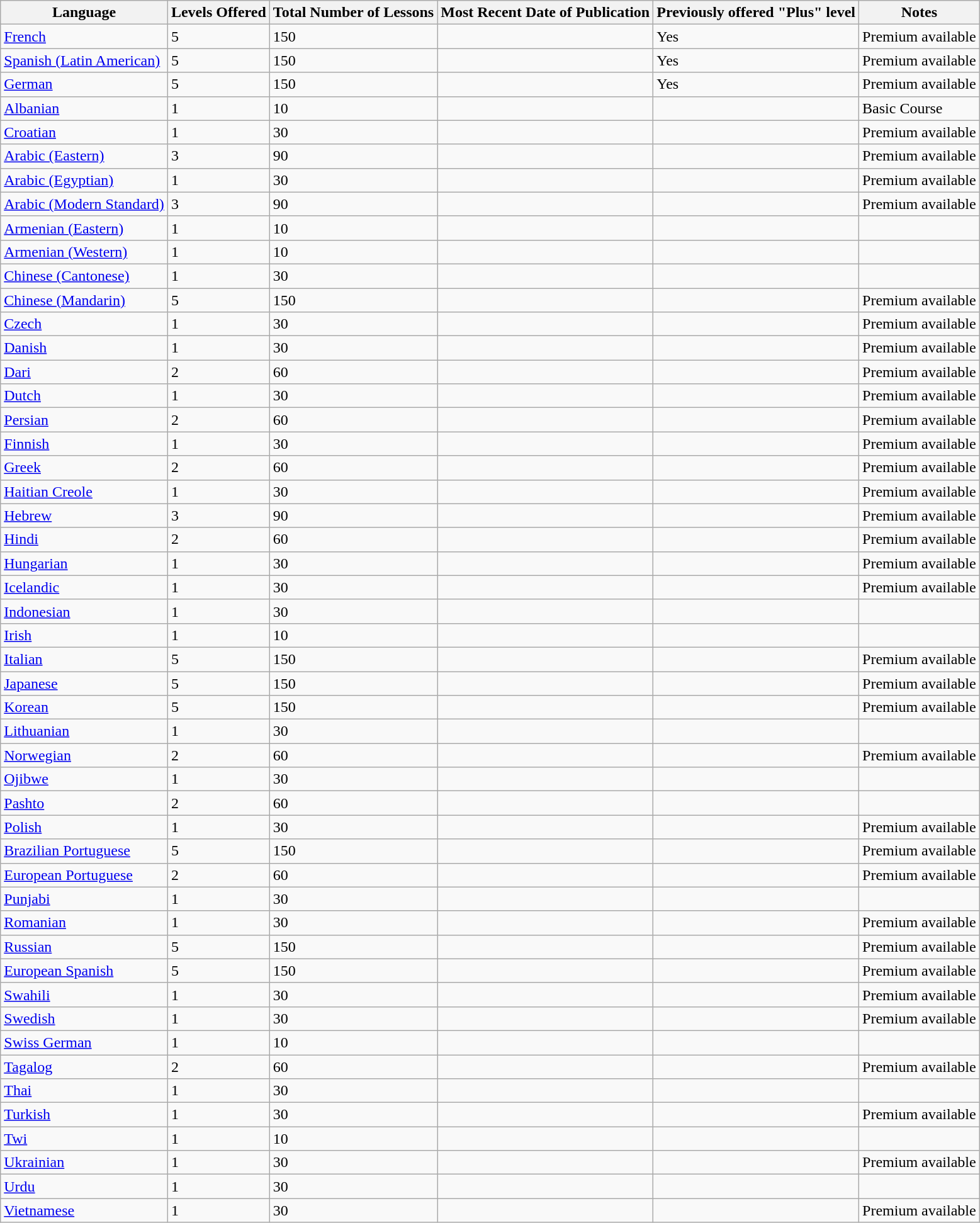<table class="wikitable sortable">
<tr>
<th>Language</th>
<th>Levels Offered</th>
<th>Total Number of Lessons</th>
<th>Most Recent Date of Publication</th>
<th>Previously offered "Plus" level</th>
<th>Notes</th>
</tr>
<tr>
<td><a href='#'> French</a></td>
<td>5</td>
<td>150</td>
<td></td>
<td>Yes</td>
<td>Premium available</td>
</tr>
<tr>
<td><a href='#'> Spanish (Latin American)</a></td>
<td>5</td>
<td>150</td>
<td></td>
<td>Yes</td>
<td>Premium available</td>
</tr>
<tr>
<td><a href='#'> German</a></td>
<td>5</td>
<td>150</td>
<td></td>
<td>Yes</td>
<td>Premium available</td>
</tr>
<tr>
<td><a href='#'> Albanian</a></td>
<td>1</td>
<td>10</td>
<td></td>
<td></td>
<td>Basic Course</td>
</tr>
<tr>
<td><a href='#'> Croatian</a></td>
<td>1</td>
<td>30</td>
<td></td>
<td></td>
<td>Premium available</td>
</tr>
<tr>
<td><a href='#'> Arabic (Eastern)</a></td>
<td>3</td>
<td>90</td>
<td></td>
<td></td>
<td>Premium available</td>
</tr>
<tr>
<td><a href='#'> Arabic (Egyptian)</a></td>
<td>1</td>
<td>30</td>
<td></td>
<td></td>
<td>Premium available</td>
</tr>
<tr>
<td><a href='#'> Arabic (Modern Standard)</a></td>
<td>3</td>
<td>90</td>
<td></td>
<td></td>
<td>Premium available</td>
</tr>
<tr>
<td><a href='#'> Armenian (Eastern)</a></td>
<td>1</td>
<td>10</td>
<td></td>
<td></td>
<td></td>
</tr>
<tr>
<td><a href='#'> Armenian (Western)</a></td>
<td>1</td>
<td>10</td>
<td></td>
<td></td>
<td></td>
</tr>
<tr>
<td><a href='#'> Chinese (Cantonese)</a></td>
<td>1</td>
<td>30</td>
<td></td>
<td></td>
<td></td>
</tr>
<tr>
<td><a href='#'> Chinese (Mandarin)</a></td>
<td>5</td>
<td>150</td>
<td></td>
<td></td>
<td>Premium available</td>
</tr>
<tr>
<td><a href='#'> Czech</a></td>
<td>1</td>
<td>30</td>
<td></td>
<td></td>
<td>Premium available</td>
</tr>
<tr>
<td><a href='#'> Danish</a></td>
<td>1</td>
<td>30</td>
<td></td>
<td></td>
<td>Premium available</td>
</tr>
<tr>
<td><a href='#'>Dari</a></td>
<td>2</td>
<td>60</td>
<td></td>
<td></td>
<td>Premium available</td>
</tr>
<tr>
<td><a href='#'> Dutch</a></td>
<td>1</td>
<td>30</td>
<td></td>
<td></td>
<td>Premium available</td>
</tr>
<tr>
<td><a href='#'> Persian</a></td>
<td>2</td>
<td>60</td>
<td></td>
<td></td>
<td>Premium available</td>
</tr>
<tr>
<td><a href='#'> Finnish</a></td>
<td>1</td>
<td>30</td>
<td></td>
<td></td>
<td>Premium available</td>
</tr>
<tr>
<td><a href='#'> Greek</a></td>
<td>2</td>
<td>60</td>
<td></td>
<td></td>
<td>Premium available</td>
</tr>
<tr>
<td><a href='#'>Haitian Creole</a></td>
<td>1</td>
<td>30</td>
<td></td>
<td></td>
<td>Premium available</td>
</tr>
<tr>
<td><a href='#'> Hebrew</a></td>
<td>3</td>
<td>90</td>
<td></td>
<td></td>
<td>Premium available</td>
</tr>
<tr>
<td><a href='#'> Hindi</a></td>
<td>2</td>
<td>60</td>
<td></td>
<td></td>
<td>Premium available</td>
</tr>
<tr>
<td><a href='#'> Hungarian</a></td>
<td>1</td>
<td>30</td>
<td></td>
<td></td>
<td>Premium available</td>
</tr>
<tr>
<td><a href='#'> Icelandic</a></td>
<td>1</td>
<td>30</td>
<td></td>
<td></td>
<td>Premium available</td>
</tr>
<tr>
<td><a href='#'> Indonesian</a></td>
<td>1</td>
<td>30</td>
<td></td>
<td></td>
<td></td>
</tr>
<tr>
<td><a href='#'> Irish</a></td>
<td>1</td>
<td>10</td>
<td></td>
<td></td>
<td></td>
</tr>
<tr>
<td><a href='#'> Italian</a></td>
<td>5</td>
<td>150</td>
<td></td>
<td></td>
<td>Premium available</td>
</tr>
<tr>
<td><a href='#'> Japanese</a></td>
<td>5</td>
<td>150</td>
<td></td>
<td></td>
<td>Premium available</td>
</tr>
<tr>
<td><a href='#'> Korean</a></td>
<td>5</td>
<td>150</td>
<td></td>
<td></td>
<td>Premium available</td>
</tr>
<tr>
<td><a href='#'> Lithuanian</a></td>
<td>1</td>
<td>30</td>
<td></td>
<td></td>
<td></td>
</tr>
<tr>
<td><a href='#'> Norwegian</a></td>
<td>2</td>
<td>60</td>
<td></td>
<td></td>
<td>Premium available</td>
</tr>
<tr>
<td><a href='#'>Ojibwe</a></td>
<td>1</td>
<td>30</td>
<td></td>
<td></td>
<td></td>
</tr>
<tr>
<td><a href='#'> Pashto</a></td>
<td>2</td>
<td>60</td>
<td></td>
<td></td>
<td></td>
</tr>
<tr>
<td><a href='#'> Polish</a></td>
<td>1</td>
<td>30</td>
<td></td>
<td></td>
<td>Premium available</td>
</tr>
<tr>
<td><a href='#'>Brazilian Portuguese</a></td>
<td>5</td>
<td>150</td>
<td></td>
<td></td>
<td>Premium available</td>
</tr>
<tr>
<td><a href='#'>European Portuguese</a></td>
<td>2</td>
<td>60</td>
<td></td>
<td></td>
<td>Premium available</td>
</tr>
<tr>
<td><a href='#'>Punjabi</a></td>
<td>1</td>
<td>30</td>
<td></td>
<td></td>
<td></td>
</tr>
<tr>
<td><a href='#'> Romanian</a></td>
<td>1</td>
<td>30</td>
<td></td>
<td></td>
<td>Premium available</td>
</tr>
<tr>
<td><a href='#'> Russian</a></td>
<td>5</td>
<td>150</td>
<td></td>
<td></td>
<td>Premium available</td>
</tr>
<tr>
<td><a href='#'> European Spanish</a></td>
<td>5</td>
<td>150</td>
<td></td>
<td></td>
<td>Premium available</td>
</tr>
<tr>
<td><a href='#'> Swahili</a></td>
<td>1</td>
<td>30</td>
<td></td>
<td></td>
<td>Premium available</td>
</tr>
<tr>
<td><a href='#'> Swedish</a></td>
<td>1</td>
<td>30</td>
<td></td>
<td></td>
<td>Premium available</td>
</tr>
<tr>
<td><a href='#'>Swiss German</a></td>
<td>1</td>
<td>10</td>
<td></td>
<td></td>
<td></td>
</tr>
<tr>
<td><a href='#'> Tagalog</a></td>
<td>2</td>
<td>60</td>
<td></td>
<td></td>
<td>Premium available</td>
</tr>
<tr>
<td><a href='#'> Thai</a></td>
<td>1</td>
<td>30</td>
<td></td>
<td></td>
<td></td>
</tr>
<tr>
<td><a href='#'> Turkish</a></td>
<td>1</td>
<td>30</td>
<td></td>
<td></td>
<td>Premium available</td>
</tr>
<tr>
<td><a href='#'>Twi</a></td>
<td>1</td>
<td>10</td>
<td></td>
<td></td>
<td></td>
</tr>
<tr>
<td><a href='#'> Ukrainian</a></td>
<td>1</td>
<td>30</td>
<td></td>
<td></td>
<td>Premium available</td>
</tr>
<tr>
<td><a href='#'> Urdu</a></td>
<td>1</td>
<td>30</td>
<td></td>
<td></td>
<td></td>
</tr>
<tr>
<td><a href='#'> Vietnamese</a></td>
<td>1</td>
<td>30</td>
<td></td>
<td></td>
<td>Premium available</td>
</tr>
</table>
